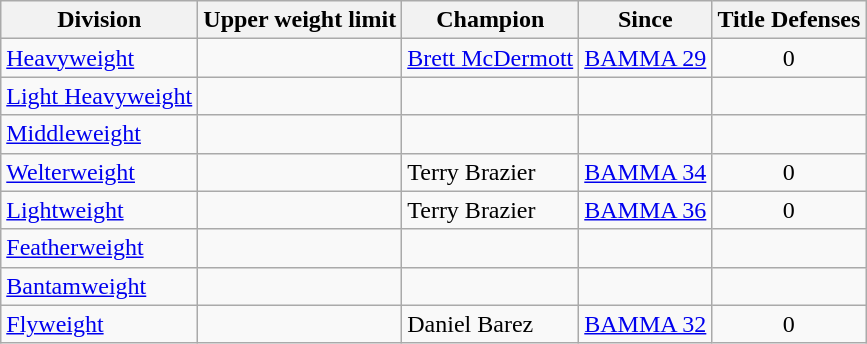<table class="wikitable">
<tr>
<th>Division</th>
<th>Upper weight limit</th>
<th>Champion</th>
<th>Since</th>
<th>Title Defenses</th>
</tr>
<tr>
<td><a href='#'>Heavyweight</a></td>
<td></td>
<td> <a href='#'>Brett McDermott</a></td>
<td align=center><a href='#'>BAMMA 29</a></td>
<td align=center>0</td>
</tr>
<tr>
<td><a href='#'>Light Heavyweight</a></td>
<td></td>
<td></td>
<td></td>
<td></td>
</tr>
<tr>
<td><a href='#'>Middleweight</a></td>
<td></td>
<td></td>
<td></td>
<td></td>
</tr>
<tr>
<td><a href='#'>Welterweight</a></td>
<td></td>
<td> Terry Brazier</td>
<td align=center><a href='#'>BAMMA 34</a></td>
<td align=center>0</td>
</tr>
<tr>
<td><a href='#'>Lightweight</a></td>
<td></td>
<td> Terry Brazier</td>
<td align=center><a href='#'>BAMMA 36</a></td>
<td align=center>0</td>
</tr>
<tr>
<td><a href='#'>Featherweight</a></td>
<td></td>
<td></td>
<td></td>
<td align=center></td>
</tr>
<tr>
<td><a href='#'>Bantamweight</a></td>
<td></td>
<td></td>
<td></td>
<td></td>
</tr>
<tr>
<td><a href='#'>Flyweight</a></td>
<td></td>
<td> Daniel Barez</td>
<td align=center><a href='#'>BAMMA 32</a></td>
<td align=center>0</td>
</tr>
</table>
